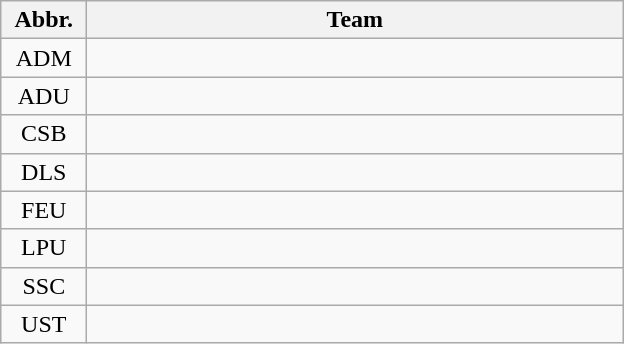<table class="wikitable" style="text-align: center;">
<tr>
<th width=50>Abbr.</th>
<th width=350>Team</th>
</tr>
<tr>
<td>ADM</td>
<td style="text-align:left;"></td>
</tr>
<tr>
<td>ADU</td>
<td style="text-align:left;"></td>
</tr>
<tr>
<td>CSB</td>
<td style="text-align:left;"></td>
</tr>
<tr>
<td>DLS</td>
<td style="text-align:left;"></td>
</tr>
<tr>
<td>FEU</td>
<td style="text-align:left;"></td>
</tr>
<tr>
<td>LPU</td>
<td style="text-align:left;"></td>
</tr>
<tr>
<td>SSC</td>
<td style="text-align:left;"></td>
</tr>
<tr>
<td>UST</td>
<td style="text-align:left;"></td>
</tr>
</table>
